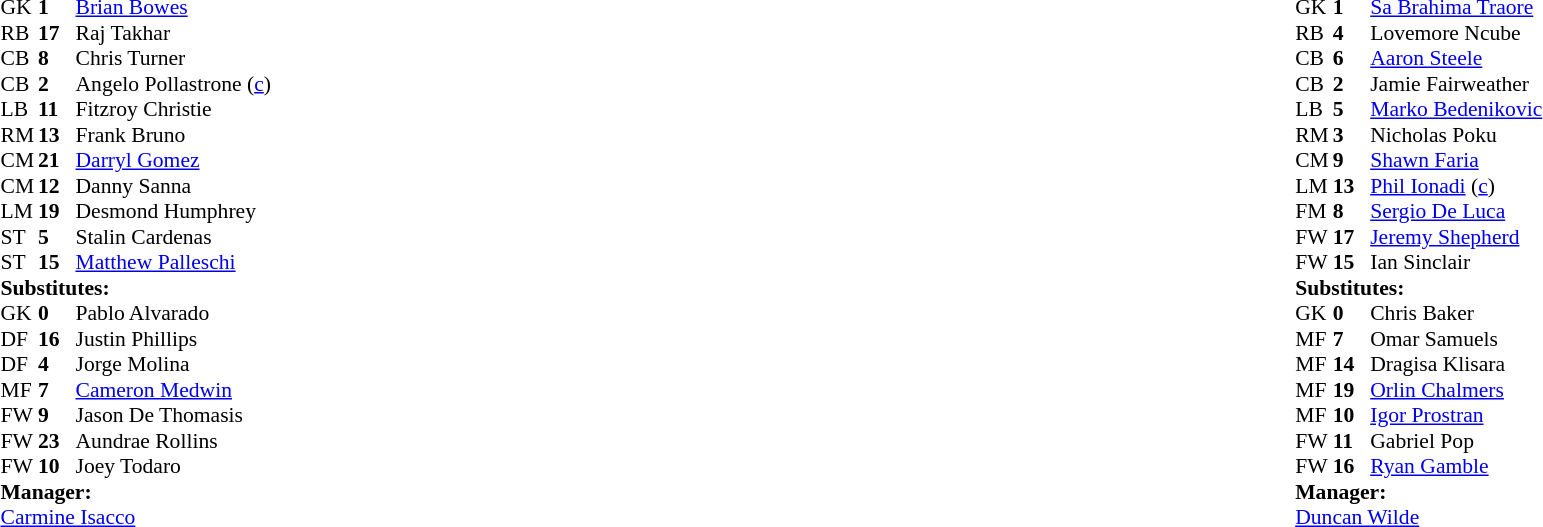<table style="width:100%;">
<tr>
<td style="vertical-align:top; width:50%;"><br><table style="font-size: 90%" cellspacing="0" cellpadding="0">
<tr>
<th width="25"></th>
<th width="25"></th>
</tr>
<tr>
<td>GK</td>
<td><strong>1</strong></td>
<td> <a href='#'>Brian Bowes</a></td>
<td></td>
<td></td>
</tr>
<tr>
<td>RB</td>
<td><strong>17</strong></td>
<td>Raj Takhar</td>
<td></td>
<td></td>
</tr>
<tr>
<td>CB</td>
<td><strong>8</strong></td>
<td>Chris Turner</td>
<td></td>
<td></td>
</tr>
<tr>
<td>CB</td>
<td><strong>2</strong></td>
<td> Angelo Pollastrone (<a href='#'>c</a>)</td>
<td></td>
<td></td>
</tr>
<tr>
<td>LB</td>
<td><strong>11</strong></td>
<td> Fitzroy Christie</td>
<td></td>
<td></td>
</tr>
<tr>
<td>RM</td>
<td><strong>13</strong></td>
<td> Frank Bruno</td>
<td></td>
<td></td>
</tr>
<tr>
<td>CM</td>
<td><strong>21</strong></td>
<td> <a href='#'>Darryl Gomez</a></td>
<td></td>
<td></td>
</tr>
<tr>
<td>CM</td>
<td><strong>12</strong></td>
<td>Danny Sanna</td>
<td></td>
<td></td>
</tr>
<tr>
<td>LM</td>
<td><strong>19</strong></td>
<td> Desmond Humphrey</td>
<td></td>
<td></td>
</tr>
<tr>
<td>ST</td>
<td><strong>5</strong></td>
<td> Stalin Cardenas</td>
<td></td>
<td></td>
</tr>
<tr>
<td>ST</td>
<td><strong>15</strong></td>
<td> <a href='#'>Matthew Palleschi</a></td>
<td></td>
<td></td>
</tr>
<tr>
<td colspan=3><strong>Substitutes:</strong></td>
</tr>
<tr>
<td>GK</td>
<td><strong>0</strong></td>
<td>Pablo Alvarado</td>
<td></td>
<td></td>
</tr>
<tr>
<td>DF</td>
<td><strong>16</strong></td>
<td> Justin Phillips</td>
<td></td>
<td></td>
</tr>
<tr>
<td>DF</td>
<td><strong>4</strong></td>
<td>Jorge Molina</td>
<td></td>
<td></td>
</tr>
<tr>
<td>MF</td>
<td><strong>7</strong></td>
<td> <a href='#'>Cameron Medwin</a></td>
<td></td>
<td></td>
</tr>
<tr>
<td>FW</td>
<td><strong>9</strong></td>
<td> Jason De Thomasis</td>
<td></td>
<td> </td>
</tr>
<tr>
<td>FW</td>
<td><strong>23</strong></td>
<td>Aundrae Rollins</td>
<td></td>
<td></td>
</tr>
<tr>
<td>FW</td>
<td><strong>10</strong></td>
<td> Joey Todaro</td>
<td></td>
<td></td>
</tr>
<tr>
<td colspan=3><strong>Manager:</strong></td>
</tr>
<tr>
<td colspan=4> <a href='#'>Carmine Isacco</a></td>
</tr>
</table>
</td>
<td valign="top"></td>
<td style="vertical-align:top; width:50%;"><br><table cellspacing="0" cellpadding="0" style="font-size:90%; margin:auto;">
<tr>
<th width=25></th>
<th width=25></th>
</tr>
<tr>
<td>GK</td>
<td><strong>1</strong></td>
<td> <a href='#'>Sa Brahima Traore</a></td>
<td></td>
<td></td>
</tr>
<tr>
<td>RB</td>
<td><strong>4</strong></td>
<td>Lovemore Ncube</td>
<td></td>
<td></td>
</tr>
<tr>
<td>CB</td>
<td><strong>6</strong></td>
<td> <a href='#'>Aaron Steele</a></td>
<td></td>
<td></td>
</tr>
<tr>
<td>CB</td>
<td><strong>2</strong></td>
<td> Jamie Fairweather</td>
</tr>
<tr>
<td>LB</td>
<td><strong>5</strong></td>
<td> <a href='#'>Marko Bedenikovic</a></td>
<td></td>
<td></td>
</tr>
<tr>
<td>RM</td>
<td><strong>3</strong></td>
<td>Nicholas Poku</td>
<td></td>
<td></td>
</tr>
<tr>
<td>CM</td>
<td><strong>9</strong></td>
<td> <a href='#'>Shawn Faria</a></td>
<td></td>
<td></td>
</tr>
<tr>
<td>LM</td>
<td><strong>13</strong></td>
<td> <a href='#'>Phil Ionadi</a> (<a href='#'>c</a>)</td>
<td></td>
<td></td>
</tr>
<tr>
<td>FM</td>
<td><strong>8</strong></td>
<td> <a href='#'>Sergio De Luca</a></td>
<td></td>
<td></td>
</tr>
<tr>
<td>FW</td>
<td><strong>17</strong></td>
<td> <a href='#'>Jeremy Shepherd</a></td>
<td></td>
<td></td>
</tr>
<tr>
<td>FW</td>
<td><strong>15</strong></td>
<td>Ian Sinclair</td>
<td></td>
<td></td>
</tr>
<tr>
<td colspan=3><strong>Substitutes:</strong></td>
</tr>
<tr>
<td>GK</td>
<td><strong>0</strong></td>
<td>Chris Baker</td>
<td></td>
<td></td>
</tr>
<tr>
<td>MF</td>
<td><strong>7</strong></td>
<td>Omar Samuels</td>
<td></td>
<td></td>
</tr>
<tr>
<td>MF</td>
<td><strong>14</strong></td>
<td>Dragisa Klisara</td>
<td></td>
<td> </td>
</tr>
<tr>
<td>MF</td>
<td><strong>19</strong></td>
<td> <a href='#'>Orlin Chalmers</a></td>
<td></td>
<td></td>
</tr>
<tr>
<td>MF</td>
<td><strong>10</strong></td>
<td> <a href='#'>Igor Prostran</a></td>
<td></td>
<td></td>
</tr>
<tr>
<td>FW</td>
<td><strong>11</strong></td>
<td> Gabriel Pop</td>
<td></td>
<td></td>
</tr>
<tr>
<td>FW</td>
<td><strong>16</strong></td>
<td> <a href='#'>Ryan Gamble</a></td>
<td></td>
<td></td>
</tr>
<tr>
<td colspan=3><strong>Manager:</strong></td>
</tr>
<tr>
<td colspan=4> <a href='#'>Duncan Wilde</a></td>
</tr>
</table>
</td>
</tr>
</table>
